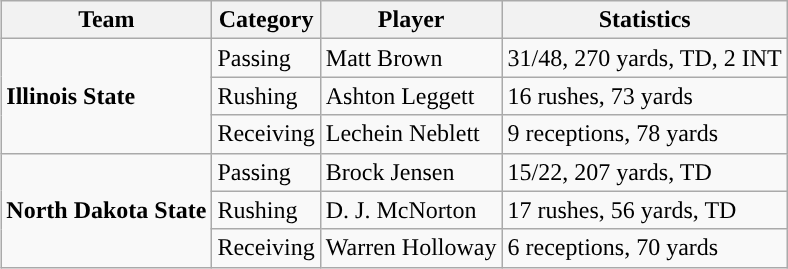<table class="wikitable" style="float: right;">
<tr>
<th>Team</th>
<th>Category</th>
<th>Player</th>
<th>Statistics</th>
</tr>
<tr>
<td rowspan=3><strong>Illinois State</strong></td>
<td>Passing</td>
<td>Matt Brown</td>
<td>31/48, 270 yards, TD, 2 INT</td>
</tr>
<tr>
<td>Rushing</td>
<td>Ashton Leggett</td>
<td>16 rushes, 73 yards</td>
</tr>
<tr>
<td>Receiving</td>
<td>Lechein Neblett</td>
<td>9 receptions, 78 yards</td>
</tr>
<tr>
<td rowspan=3><strong>North Dakota State</strong></td>
<td>Passing</td>
<td>Brock Jensen</td>
<td>15/22, 207 yards, TD</td>
</tr>
<tr>
<td>Rushing</td>
<td>D. J. McNorton</td>
<td>17 rushes, 56 yards, TD</td>
</tr>
<tr>
<td>Receiving</td>
<td>Warren Holloway</td>
<td>6 receptions, 70 yards</td>
</tr>
</table>
